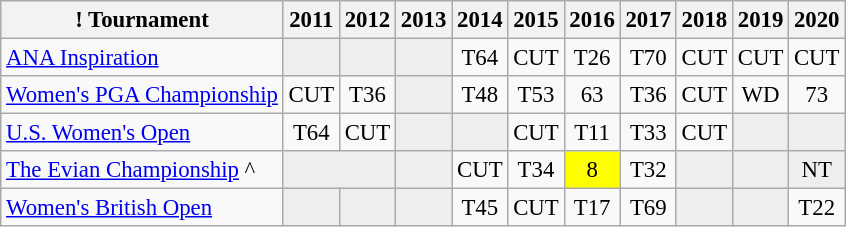<table class="wikitable" style="font-size:95%;text-align:center;">
<tr>
<th>! Tournament</th>
<th>2011</th>
<th>2012</th>
<th>2013</th>
<th>2014</th>
<th>2015</th>
<th>2016</th>
<th>2017</th>
<th>2018</th>
<th>2019</th>
<th>2020</th>
</tr>
<tr>
<td align=left><a href='#'>ANA Inspiration</a></td>
<td style="background:#eeeeee;"></td>
<td style="background:#eeeeee;"></td>
<td style="background:#eeeeee;"></td>
<td>T64</td>
<td>CUT</td>
<td>T26</td>
<td>T70</td>
<td>CUT</td>
<td>CUT</td>
<td>CUT</td>
</tr>
<tr>
<td align=left><a href='#'>Women's PGA Championship</a></td>
<td>CUT</td>
<td>T36</td>
<td style="background:#eeeeee;"></td>
<td>T48</td>
<td>T53</td>
<td>63</td>
<td>T36</td>
<td>CUT</td>
<td>WD</td>
<td>73</td>
</tr>
<tr>
<td align=left><a href='#'>U.S. Women's Open</a></td>
<td>T64</td>
<td>CUT</td>
<td style="background:#eeeeee;"></td>
<td style="background:#eeeeee;"></td>
<td>CUT</td>
<td>T11</td>
<td>T33</td>
<td>CUT</td>
<td style="background:#eeeeee;"></td>
<td style="background:#eeeeee;"></td>
</tr>
<tr>
<td align=left><a href='#'>The Evian Championship</a> ^</td>
<td style="background:#eeeeee;" colspan=2></td>
<td style="background:#eeeeee;"></td>
<td>CUT</td>
<td>T34</td>
<td style="background:yellow;">8</td>
<td>T32</td>
<td style="background:#eeeeee;"></td>
<td style="background:#eeeeee;"></td>
<td style="background:#eeeeee;">NT</td>
</tr>
<tr>
<td align=left><a href='#'>Women's British Open</a></td>
<td style="background:#eeeeee;"></td>
<td style="background:#eeeeee;"></td>
<td style="background:#eeeeee;"></td>
<td>T45</td>
<td>CUT</td>
<td>T17</td>
<td>T69</td>
<td style="background:#eeeeee;"></td>
<td style="background:#eeeeee;"></td>
<td>T22</td>
</tr>
</table>
